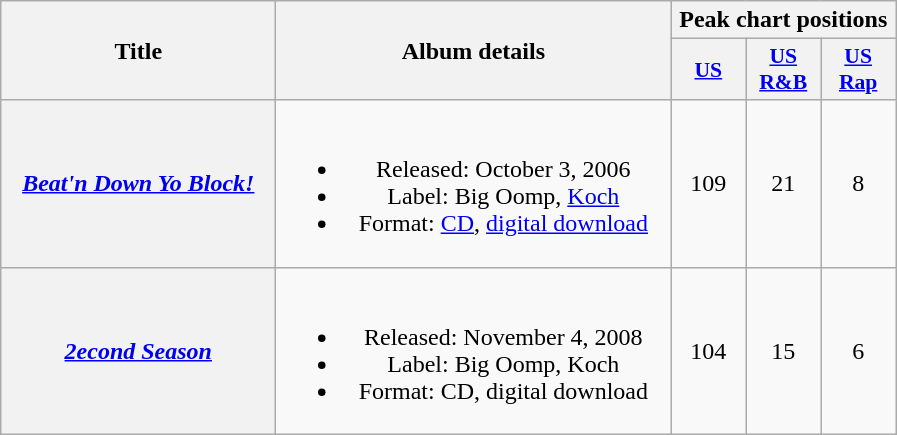<table class="wikitable plainrowheaders" style="text-align:center;">
<tr>
<th scope="col" rowspan="2" style="width:11em;">Title</th>
<th scope="col" rowspan="2" style="width:16em;">Album details</th>
<th scope="col" colspan="3">Peak chart positions</th>
</tr>
<tr>
<th style="width:3em;font-size:90%;"><a href='#'>US</a><br></th>
<th style="width:3em;font-size:90%;"><a href='#'>US<br>R&B</a><br></th>
<th style="width:3em;font-size:90%;"><a href='#'>US<br>Rap</a><br></th>
</tr>
<tr>
<th scope="row"><em><a href='#'>Beat'n Down Yo Block!</a></em></th>
<td><br><ul><li>Released: October 3, 2006</li><li>Label: Big Oomp, <a href='#'>Koch</a></li><li>Format: <a href='#'>CD</a>, <a href='#'>digital download</a></li></ul></td>
<td>109</td>
<td>21</td>
<td>8</td>
</tr>
<tr>
<th scope="row"><em><a href='#'>2econd Season</a></em></th>
<td><br><ul><li>Released: November 4, 2008</li><li>Label: Big Oomp, Koch</li><li>Format: CD, digital download</li></ul></td>
<td>104</td>
<td>15</td>
<td>6</td>
</tr>
</table>
